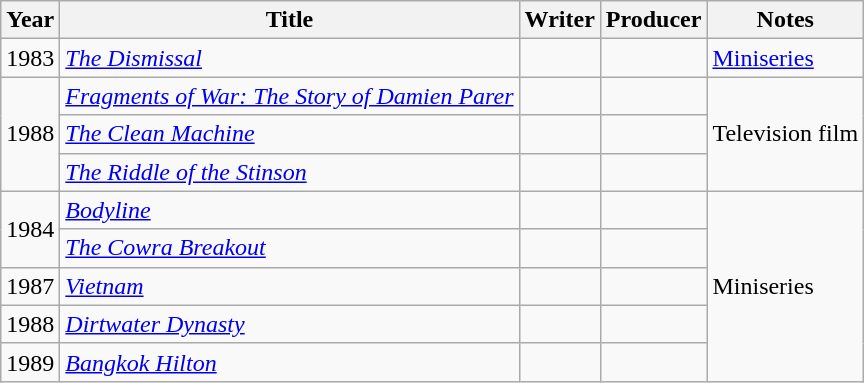<table class="wikitable">
<tr>
<th>Year</th>
<th>Title</th>
<th>Writer</th>
<th>Producer</th>
<th>Notes</th>
</tr>
<tr>
<td>1983</td>
<td><em><a href='#'>The Dismissal</a></em></td>
<td></td>
<td></td>
<td><a href='#'>Miniseries</a></td>
</tr>
<tr>
<td rowspan="3">1988</td>
<td><em><a href='#'>Fragments of War: The Story of Damien Parer</a></em></td>
<td></td>
<td></td>
<td rowspan="3">Television film</td>
</tr>
<tr>
<td><em><a href='#'>The Clean Machine</a></em></td>
<td></td>
<td></td>
</tr>
<tr>
<td><em><a href='#'>The Riddle of the Stinson</a></em></td>
<td></td>
<td></td>
</tr>
<tr>
<td rowspan="2">1984</td>
<td><em><a href='#'>Bodyline</a></em></td>
<td></td>
<td></td>
<td rowspan="5">Miniseries</td>
</tr>
<tr>
<td><em><a href='#'>The Cowra Breakout</a></em></td>
<td></td>
<td></td>
</tr>
<tr>
<td>1987</td>
<td><em><a href='#'>Vietnam</a></em></td>
<td></td>
<td></td>
</tr>
<tr>
<td>1988</td>
<td><em><a href='#'>Dirtwater Dynasty</a></em></td>
<td></td>
<td></td>
</tr>
<tr>
<td>1989</td>
<td><em><a href='#'>Bangkok Hilton</a></em></td>
<td></td>
<td></td>
</tr>
</table>
